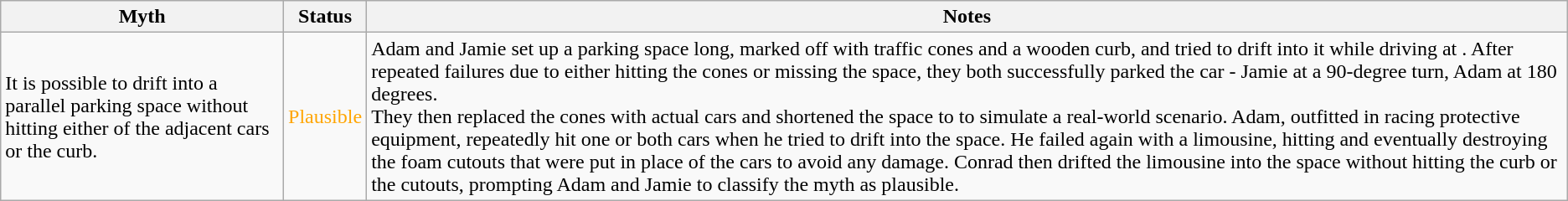<table class="wikitable plainrowheaders">
<tr>
<th scope"col">Myth</th>
<th scope"col">Status</th>
<th scope"col">Notes</th>
</tr>
<tr>
<td scope"row">It is possible to drift into a parallel parking space without hitting either of the adjacent cars or the curb.</td>
<td style="color:orange">Plausible</td>
<td>Adam and Jamie set up a parking space  long, marked off with traffic cones and a wooden curb, and tried to drift into it while driving at . After repeated failures due to either hitting the cones or missing the space, they both successfully parked the car - Jamie at a 90-degree turn, Adam at 180 degrees.<br>They then replaced the cones with actual cars and shortened the space to  to simulate a real-world scenario. Adam, outfitted in racing protective equipment, repeatedly hit one or both cars when he tried to drift into the space. He failed again with a limousine, hitting and eventually destroying the foam cutouts that were put in place of the cars to avoid any damage. Conrad then drifted the limousine into the space without hitting the curb or the cutouts, prompting Adam and Jamie to classify the myth as plausible.</td>
</tr>
</table>
